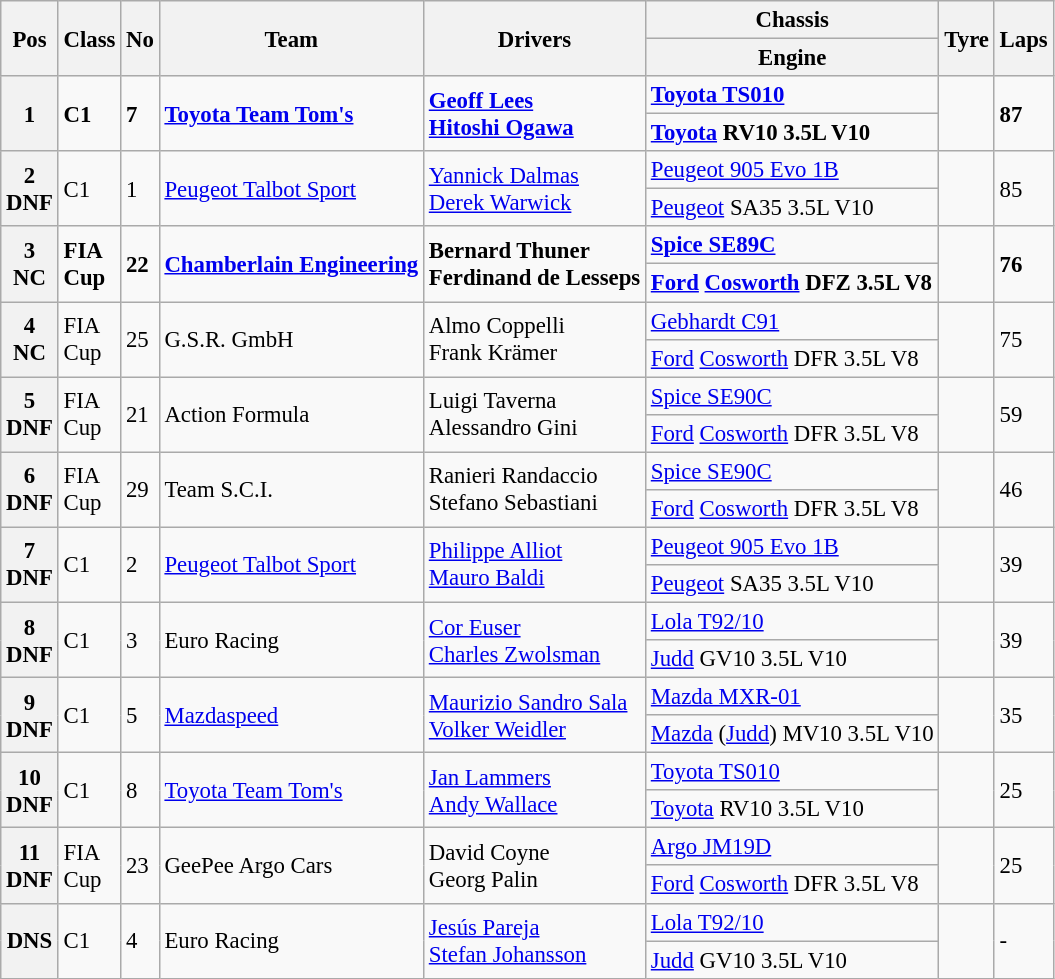<table class="wikitable" style="font-size: 95%;">
<tr>
<th rowspan=2>Pos</th>
<th rowspan=2>Class</th>
<th rowspan=2>No</th>
<th rowspan=2>Team</th>
<th rowspan=2>Drivers</th>
<th>Chassis</th>
<th rowspan=2>Tyre</th>
<th rowspan=2>Laps</th>
</tr>
<tr>
<th>Engine</th>
</tr>
<tr style="font-weight:bold">
<th rowspan=2>1</th>
<td rowspan=2>C1</td>
<td rowspan=2>7</td>
<td rowspan=2> <a href='#'>Toyota Team Tom's</a></td>
<td rowspan=2> <a href='#'>Geoff Lees</a><br> <a href='#'>Hitoshi Ogawa</a></td>
<td><a href='#'>Toyota TS010</a></td>
<td rowspan=2></td>
<td rowspan=2>87</td>
</tr>
<tr style="font-weight:bold">
<td><a href='#'>Toyota</a> RV10 3.5L V10</td>
</tr>
<tr>
<th rowspan=2>2<br>DNF</th>
<td rowspan=2>C1</td>
<td rowspan=2>1</td>
<td rowspan=2> <a href='#'>Peugeot Talbot Sport</a></td>
<td rowspan=2> <a href='#'>Yannick Dalmas</a><br> <a href='#'>Derek Warwick</a></td>
<td><a href='#'>Peugeot 905 Evo 1B</a></td>
<td rowspan=2></td>
<td rowspan=2>85</td>
</tr>
<tr>
<td><a href='#'>Peugeot</a> SA35 3.5L V10</td>
</tr>
<tr style="font-weight:bold">
<th rowspan=2>3<br>NC</th>
<td rowspan=2>FIA<br>Cup</td>
<td rowspan=2>22</td>
<td rowspan=2> <a href='#'>Chamberlain Engineering</a></td>
<td rowspan=2> Bernard Thuner<br> Ferdinand de Lesseps</td>
<td><a href='#'>Spice SE89C</a></td>
<td rowspan=2></td>
<td rowspan=2>76</td>
</tr>
<tr style="font-weight:bold">
<td><a href='#'>Ford</a> <a href='#'>Cosworth</a> DFZ 3.5L V8</td>
</tr>
<tr>
<th rowspan=2>4<br>NC</th>
<td rowspan=2>FIA<br>Cup</td>
<td rowspan=2>25</td>
<td rowspan=2> G.S.R. GmbH</td>
<td rowspan=2> Almo Coppelli<br> Frank Krämer</td>
<td><a href='#'>Gebhardt C91</a></td>
<td rowspan=2></td>
<td rowspan=2>75</td>
</tr>
<tr>
<td><a href='#'>Ford</a> <a href='#'>Cosworth</a> DFR 3.5L V8</td>
</tr>
<tr>
<th rowspan=2>5<br>DNF</th>
<td rowspan=2>FIA<br>Cup</td>
<td rowspan=2>21</td>
<td rowspan=2> Action Formula</td>
<td rowspan=2> Luigi Taverna<br> Alessandro Gini</td>
<td><a href='#'>Spice SE90C</a></td>
<td rowspan=2></td>
<td rowspan=2>59</td>
</tr>
<tr>
<td><a href='#'>Ford</a> <a href='#'>Cosworth</a> DFR 3.5L V8</td>
</tr>
<tr>
<th rowspan=2>6<br>DNF</th>
<td rowspan=2>FIA<br>Cup</td>
<td rowspan=2>29</td>
<td rowspan=2> Team S.C.I.</td>
<td rowspan=2> Ranieri Randaccio<br> Stefano Sebastiani</td>
<td><a href='#'>Spice SE90C</a></td>
<td rowspan=2></td>
<td rowspan=2>46</td>
</tr>
<tr>
<td><a href='#'>Ford</a> <a href='#'>Cosworth</a> DFR 3.5L V8</td>
</tr>
<tr>
<th rowspan=2>7<br>DNF</th>
<td rowspan=2>C1</td>
<td rowspan=2>2</td>
<td rowspan=2> <a href='#'>Peugeot Talbot Sport</a></td>
<td rowspan=2> <a href='#'>Philippe Alliot</a><br> <a href='#'>Mauro Baldi</a></td>
<td><a href='#'>Peugeot 905 Evo 1B</a></td>
<td rowspan=2></td>
<td rowspan=2>39</td>
</tr>
<tr>
<td><a href='#'>Peugeot</a> SA35 3.5L V10</td>
</tr>
<tr>
<th rowspan=2>8<br>DNF</th>
<td rowspan=2>C1</td>
<td rowspan=2>3</td>
<td rowspan=2> Euro Racing</td>
<td rowspan=2> <a href='#'>Cor Euser</a><br> <a href='#'>Charles Zwolsman</a></td>
<td><a href='#'>Lola T92/10</a></td>
<td rowspan=2></td>
<td rowspan=2>39</td>
</tr>
<tr>
<td><a href='#'>Judd</a> GV10 3.5L V10</td>
</tr>
<tr>
<th rowspan=2>9<br>DNF</th>
<td rowspan=2>C1</td>
<td rowspan=2>5</td>
<td rowspan=2> <a href='#'>Mazdaspeed</a></td>
<td rowspan=2> <a href='#'>Maurizio Sandro Sala</a><br> <a href='#'>Volker Weidler</a></td>
<td><a href='#'>Mazda MXR-01</a></td>
<td rowspan=2></td>
<td rowspan=2>35</td>
</tr>
<tr>
<td><a href='#'>Mazda</a> (<a href='#'>Judd</a>) MV10 3.5L V10</td>
</tr>
<tr>
<th rowspan=2>10<br>DNF</th>
<td rowspan=2>C1</td>
<td rowspan=2>8</td>
<td rowspan=2> <a href='#'>Toyota Team Tom's</a></td>
<td rowspan=2> <a href='#'>Jan Lammers</a><br> <a href='#'>Andy Wallace</a></td>
<td><a href='#'>Toyota TS010</a></td>
<td rowspan=2></td>
<td rowspan=2>25</td>
</tr>
<tr>
<td><a href='#'>Toyota</a> RV10 3.5L V10</td>
</tr>
<tr>
<th rowspan=2>11<br>DNF</th>
<td rowspan=2>FIA<br>Cup</td>
<td rowspan=2>23</td>
<td rowspan=2> GeePee Argo Cars</td>
<td rowspan=2> David Coyne<br> Georg Palin</td>
<td><a href='#'>Argo JM19D</a></td>
<td rowspan=2></td>
<td rowspan=2>25</td>
</tr>
<tr>
<td><a href='#'>Ford</a> <a href='#'>Cosworth</a> DFR 3.5L V8</td>
</tr>
<tr>
<th rowspan=2>DNS</th>
<td rowspan=2>C1</td>
<td rowspan=2>4</td>
<td rowspan=2> Euro Racing</td>
<td rowspan=2> <a href='#'>Jesús Pareja</a><br> <a href='#'>Stefan Johansson</a></td>
<td><a href='#'>Lola T92/10</a></td>
<td rowspan=2></td>
<td rowspan=2>-</td>
</tr>
<tr>
<td><a href='#'>Judd</a> GV10 3.5L V10</td>
</tr>
</table>
